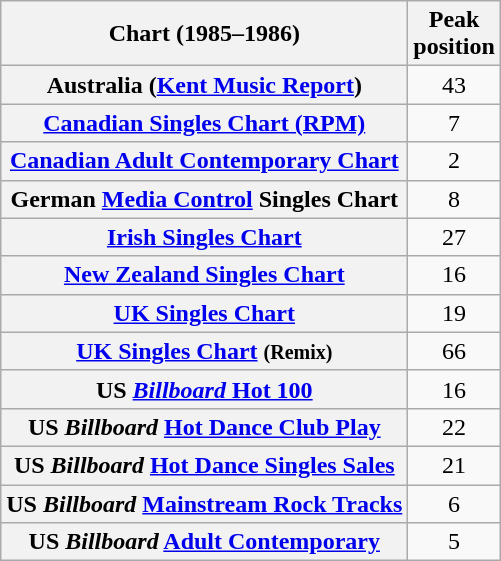<table class="wikitable sortable plainrowheaders">
<tr>
<th scope="col">Chart (1985–1986)</th>
<th scope="col">Peak<br>position</th>
</tr>
<tr>
<th scope="row">Australia (<a href='#'>Kent Music Report</a>)</th>
<td align="center">43</td>
</tr>
<tr>
<th scope="row"><a href='#'>Canadian Singles Chart (RPM)</a></th>
<td align="center">7</td>
</tr>
<tr>
<th scope="row"><a href='#'>Canadian Adult Contemporary Chart</a></th>
<td align="center">2</td>
</tr>
<tr>
<th scope="row">German <a href='#'>Media Control</a> Singles Chart</th>
<td align="center">8</td>
</tr>
<tr>
<th scope="row"><a href='#'>Irish Singles Chart</a></th>
<td align="center">27</td>
</tr>
<tr>
<th scope="row"><a href='#'>New Zealand Singles Chart</a></th>
<td align="center">16</td>
</tr>
<tr>
<th scope="row"><a href='#'>UK Singles Chart</a></th>
<td align="center">19</td>
</tr>
<tr>
<th scope="row"><a href='#'>UK Singles Chart</a> <small>(Remix)</small></th>
<td align="center">66</td>
</tr>
<tr>
<th scope="row">US <a href='#'><em>Billboard</em> Hot 100</a></th>
<td align="center">16</td>
</tr>
<tr>
<th scope="row">US <em>Billboard</em> <a href='#'>Hot Dance Club Play</a></th>
<td align="center">22</td>
</tr>
<tr>
<th scope="row">US <em>Billboard</em> <a href='#'>Hot Dance Singles Sales</a></th>
<td align="center">21</td>
</tr>
<tr>
<th scope="row">US <em>Billboard</em> <a href='#'>Mainstream Rock Tracks</a></th>
<td align="center">6</td>
</tr>
<tr>
<th scope="row">US <em>Billboard</em> <a href='#'>Adult Contemporary</a></th>
<td align="center">5</td>
</tr>
</table>
